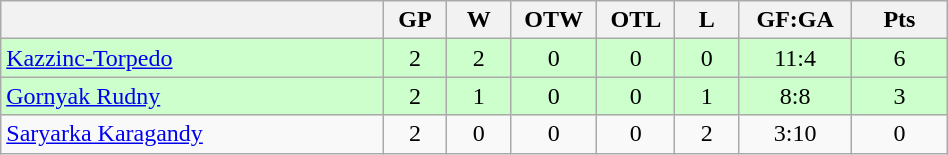<table class="wikitable" width="50%">
<tr>
<th width="30%" bgcolor="#e0e0e0"></th>
<th width="5%" bgcolor="#e0e0e0">GP</th>
<th width="5%" bgcolor="#e0e0e0">W</th>
<th width="5%" bgcolor="#e0e0e0">OTW</th>
<th width="5%" bgcolor="#e0e0e0">OTL</th>
<th width="5%" bgcolor="#e0e0e0">L</th>
<th width="7.5%" bgcolor="#e0e0e0">GF:GA</th>
<th width="7.5%" bgcolor="#e0e0e0">Pts</th>
</tr>
<tr align="center" bgcolor="#CCFFCC">
<td align="left"><a href='#'>Kazzinc-Torpedo</a></td>
<td>2</td>
<td>2</td>
<td>0</td>
<td>0</td>
<td>0</td>
<td>11:4</td>
<td>6</td>
</tr>
<tr align="center" bgcolor="#CCFFCC">
<td align="left"><a href='#'>Gornyak Rudny</a></td>
<td>2</td>
<td>1</td>
<td>0</td>
<td>0</td>
<td>1</td>
<td>8:8</td>
<td>3</td>
</tr>
<tr align="center">
<td align="left"><a href='#'>Saryarka Karagandy</a></td>
<td>2</td>
<td>0</td>
<td>0</td>
<td>0</td>
<td>2</td>
<td>3:10</td>
<td>0</td>
</tr>
</table>
